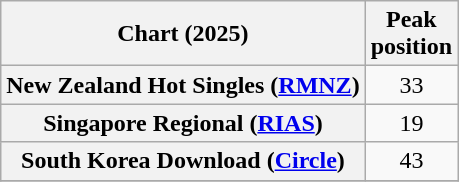<table class="wikitable plainrowheaders sortable" style="text-align:center">
<tr>
<th scope="col">Chart (2025)</th>
<th scope="col">Peak<br>position</th>
</tr>
<tr>
<th scope="row">New Zealand Hot Singles (<a href='#'>RMNZ</a>)</th>
<td>33</td>
</tr>
<tr>
<th scope="row">Singapore Regional (<a href='#'>RIAS</a>)</th>
<td>19</td>
</tr>
<tr>
<th scope="row">South Korea Download (<a href='#'>Circle</a>)</th>
<td>43</td>
</tr>
<tr>
</tr>
</table>
